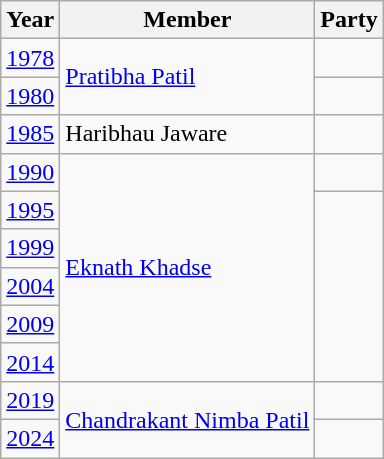<table class="wikitable">
<tr>
<th>Year</th>
<th>Member</th>
<th colspan="2">Party</th>
</tr>
<tr>
<td><a href='#'>1978</a></td>
<td rowspan="2"><a href='#'>Pratibha Patil</a></td>
<td></td>
</tr>
<tr>
<td><a href='#'>1980</a></td>
<td></td>
</tr>
<tr>
<td><a href='#'>1985</a></td>
<td>Haribhau Jaware</td>
<td></td>
</tr>
<tr>
<td><a href='#'>1990</a></td>
<td rowspan="6"><a href='#'>Eknath Khadse</a></td>
<td></td>
</tr>
<tr>
<td><a href='#'>1995</a></td>
</tr>
<tr>
<td><a href='#'>1999</a></td>
</tr>
<tr>
<td><a href='#'>2004</a></td>
</tr>
<tr>
<td><a href='#'>2009</a></td>
</tr>
<tr>
<td><a href='#'>2014</a></td>
</tr>
<tr>
<td><a href='#'>2019</a></td>
<td Rowspan=2><a href='#'>Chandrakant Nimba Patil</a></td>
<td></td>
</tr>
<tr>
<td><a href='#'>2024</a></td>
<td></td>
</tr>
</table>
